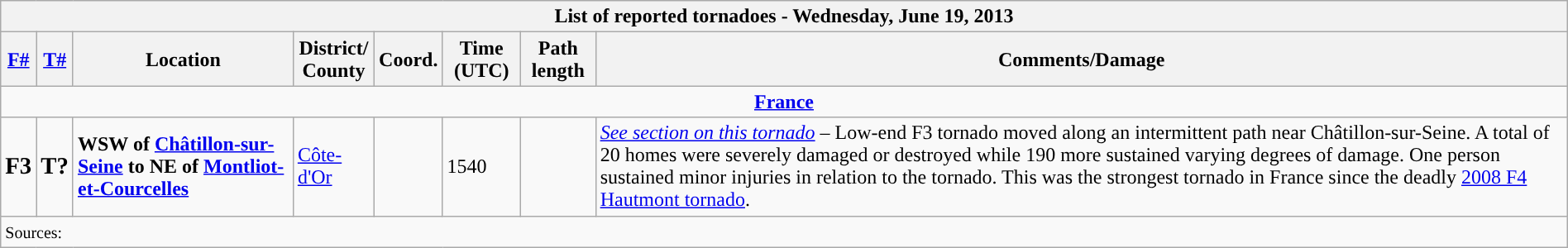<table class="wikitable collapsible" width="100%">
<tr>
<th colspan="8">List of reported tornadoes - Wednesday, June 19, 2013</th>
</tr>
<tr>
<th><a href='#'>F#</a></th>
<th><a href='#'>T#</a></th>
<th>Location</th>
<th>District/<br>County</th>
<th>Coord.</th>
<th>Time (UTC)</th>
<th>Path length</th>
<th>Comments/Damage</th>
</tr>
<tr>
<td colspan="8" align=center><strong><a href='#'>France</a></strong></td>
</tr>
<tr>
<td><big><strong>F3</strong></big></td>
<td><big><strong>T?</strong></big></td>
<td><strong>WSW of <a href='#'>Châtillon-sur-Seine</a> to NE of <a href='#'>Montliot-et-Courcelles</a></strong></td>
<td><a href='#'>Côte-d'Or</a></td>
<td></td>
<td>1540</td>
<td></td>
<td><em><a href='#'>See section on this tornado</a></em> – Low-end F3 tornado moved along an intermittent path near Châtillon-sur-Seine. A total of 20 homes were severely damaged or destroyed while 190 more sustained varying degrees of damage. One person sustained minor injuries in relation to the tornado. This was the strongest tornado in France since the deadly <a href='#'>2008 F4 Hautmont tornado</a>.</td>
</tr>
<tr>
<td colspan="8"><small>Sources:  </small></td>
</tr>
</table>
